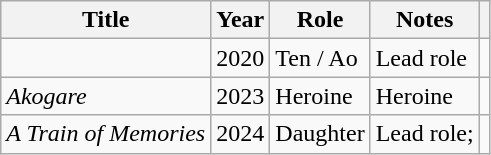<table class="wikitable">
<tr>
<th>Title</th>
<th>Year</th>
<th>Role</th>
<th>Notes</th>
<th></th>
</tr>
<tr>
<td><em></em></td>
<td>2020</td>
<td>Ten / Ao</td>
<td>Lead role</td>
<td></td>
</tr>
<tr>
<td><em>Akogare</em></td>
<td>2023</td>
<td>Heroine</td>
<td>Heroine</td>
<td></td>
</tr>
<tr>
<td><em>A Train of Memories</em></td>
<td>2024</td>
<td>Daughter</td>
<td>Lead role; </td>
<td></td>
</tr>
</table>
